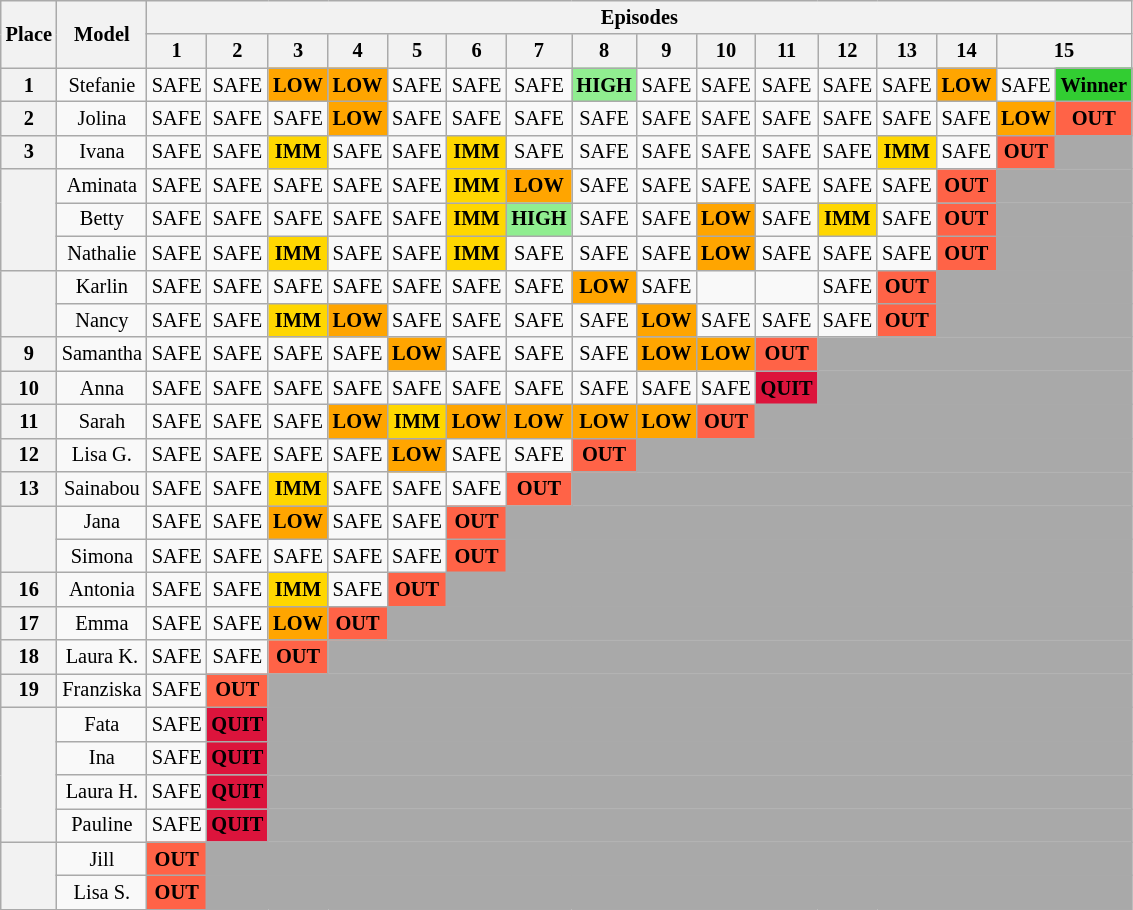<table class="wikitable" style="width:50%; text-align:center; font-size:85%;">
<tr>
<th rowspan="2">Place</th>
<th rowspan="2">Model</th>
<th colspan="16">Episodes</th>
</tr>
<tr>
<th>1</th>
<th>2</th>
<th>3</th>
<th>4</th>
<th>5</th>
<th>6</th>
<th>7</th>
<th>8</th>
<th>9</th>
<th>10</th>
<th>11</th>
<th>12</th>
<th>13</th>
<th>14</th>
<th colspan="2">15</th>
</tr>
<tr>
<th>1</th>
<td>Stefanie</td>
<td>SAFE</td>
<td>SAFE</td>
<td style="background:orange;"><strong>LOW</strong></td>
<td style="background:orange;"><strong>LOW</strong></td>
<td>SAFE</td>
<td>SAFE</td>
<td>SAFE</td>
<td style="background:lightgreen;"><strong>HIGH</strong></td>
<td>SAFE</td>
<td>SAFE</td>
<td>SAFE</td>
<td>SAFE</td>
<td>SAFE</td>
<td style="background:orange;"><strong>LOW</strong></td>
<td>SAFE</td>
<td style="background:limegreen;"><strong>Winner</strong></td>
</tr>
<tr>
<th>2</th>
<td>Jolina</td>
<td>SAFE</td>
<td>SAFE</td>
<td>SAFE</td>
<td style="background:orange;"><strong>LOW</strong></td>
<td>SAFE</td>
<td>SAFE</td>
<td>SAFE</td>
<td>SAFE</td>
<td>SAFE</td>
<td>SAFE</td>
<td>SAFE</td>
<td>SAFE</td>
<td>SAFE</td>
<td>SAFE</td>
<td style="background:orange;"><strong>LOW</strong></td>
<td style="background:tomato;"><strong>OUT</strong></td>
</tr>
<tr>
<th>3</th>
<td>Ivana</td>
<td>SAFE</td>
<td>SAFE</td>
<td style="background:gold;"><strong>IMM</strong></td>
<td>SAFE</td>
<td>SAFE</td>
<td style="background:gold;"><strong>IMM</strong></td>
<td>SAFE</td>
<td>SAFE</td>
<td>SAFE</td>
<td>SAFE</td>
<td>SAFE</td>
<td>SAFE</td>
<td style="background:gold;"><strong>IMM</strong></td>
<td>SAFE</td>
<td style="background:tomato;"><strong>OUT</strong></td>
<td style="background:darkgrey;" colspan="12"></td>
</tr>
<tr>
<th rowspan="3"></th>
<td>Aminata</td>
<td>SAFE</td>
<td>SAFE</td>
<td>SAFE</td>
<td>SAFE</td>
<td>SAFE</td>
<td style="background:gold;"><strong>IMM</strong></td>
<td style="background:orange;"><strong>LOW</strong></td>
<td>SAFE</td>
<td>SAFE</td>
<td>SAFE</td>
<td>SAFE</td>
<td>SAFE</td>
<td>SAFE</td>
<td style="background:tomato;"><strong>OUT</strong></td>
<td style="background:darkgrey;" colspan="12"></td>
</tr>
<tr>
<td>Betty</td>
<td>SAFE</td>
<td>SAFE</td>
<td>SAFE</td>
<td>SAFE</td>
<td>SAFE</td>
<td style="background:gold;"><strong>IMM</strong></td>
<td style="background:lightgreen;"><strong>HIGH</strong></td>
<td>SAFE</td>
<td>SAFE</td>
<td style="background:orange;"><strong>LOW</strong></td>
<td>SAFE</td>
<td style="background:gold;"><strong>IMM</strong></td>
<td>SAFE</td>
<td style="background:tomato;"><strong>OUT</strong></td>
<td style="background:darkgrey;" colspan="12"></td>
</tr>
<tr>
<td>Nathalie</td>
<td>SAFE</td>
<td>SAFE</td>
<td style="background:gold;"><strong>IMM</strong></td>
<td>SAFE</td>
<td>SAFE</td>
<td style="background:gold;"><strong>IMM</strong></td>
<td>SAFE</td>
<td>SAFE</td>
<td>SAFE</td>
<td style="background:orange;"><strong>LOW</strong></td>
<td>SAFE</td>
<td>SAFE</td>
<td>SAFE</td>
<td style="background:tomato;"><strong>OUT</strong></td>
<td style="background:darkgrey;" colspan="12"></td>
</tr>
<tr>
<th rowspan="2"></th>
<td>Karlin</td>
<td>SAFE</td>
<td>SAFE</td>
<td>SAFE</td>
<td>SAFE</td>
<td>SAFE</td>
<td>SAFE</td>
<td>SAFE</td>
<td style="background:orange;"><strong>LOW</strong></td>
<td>SAFE</td>
<td></td>
<td></td>
<td>SAFE</td>
<td style="background:tomato;"><strong>OUT</strong></td>
<td style="background:darkgrey;" colspan="12"></td>
</tr>
<tr>
<td>Nancy</td>
<td>SAFE</td>
<td>SAFE</td>
<td style="background:gold;"><strong>IMM</strong></td>
<td style="background:orange;"><strong>LOW</strong></td>
<td>SAFE</td>
<td>SAFE</td>
<td>SAFE</td>
<td>SAFE</td>
<td style="background:orange;"><strong>LOW</strong></td>
<td>SAFE</td>
<td>SAFE</td>
<td>SAFE</td>
<td style="background:tomato;"><strong>OUT</strong></td>
<td style="background:darkgrey;" colspan="12"></td>
</tr>
<tr>
<th>9</th>
<td>Samantha</td>
<td>SAFE</td>
<td>SAFE</td>
<td>SAFE</td>
<td>SAFE</td>
<td style="background:orange;"><strong>LOW</strong></td>
<td>SAFE</td>
<td>SAFE</td>
<td>SAFE</td>
<td style="background:orange;"><strong>LOW</strong></td>
<td style="background:orange;"><strong>LOW</strong></td>
<td style="background:tomato;"><strong>OUT</strong></td>
<td style="background:darkgrey;" colspan="12"></td>
</tr>
<tr>
<th>10</th>
<td>Anna</td>
<td>SAFE</td>
<td>SAFE</td>
<td>SAFE</td>
<td>SAFE</td>
<td>SAFE</td>
<td>SAFE</td>
<td>SAFE</td>
<td>SAFE</td>
<td>SAFE</td>
<td>SAFE</td>
<td style="background:crimson;"><span><strong>QUIT</strong></span></td>
<td style="background:darkgrey;" colspan="12"></td>
</tr>
<tr>
<th>11</th>
<td>Sarah</td>
<td>SAFE</td>
<td>SAFE</td>
<td>SAFE</td>
<td style="background:orange;"><strong>LOW</strong></td>
<td style="background:gold;"><strong>IMM</strong></td>
<td style="background:orange;"><strong>LOW</strong></td>
<td style="background:orange;"><strong>LOW</strong></td>
<td style="background:orange;"><strong>LOW</strong></td>
<td style="background:orange;"><strong>LOW</strong></td>
<td style="background:tomato;"><strong>OUT</strong></td>
<td style="background:darkgrey;" colspan="12"></td>
</tr>
<tr>
<th>12</th>
<td>Lisa G.</td>
<td>SAFE</td>
<td>SAFE</td>
<td>SAFE</td>
<td>SAFE</td>
<td style="background:orange;"><strong>LOW</strong></td>
<td>SAFE</td>
<td>SAFE</td>
<td style="background:tomato;"><strong>OUT</strong></td>
<td style="background:darkgrey;" colspan="12"></td>
</tr>
<tr>
<th>13</th>
<td>Sainabou</td>
<td>SAFE</td>
<td>SAFE</td>
<td style="background:gold;"><strong>IMM</strong></td>
<td>SAFE</td>
<td>SAFE</td>
<td>SAFE</td>
<td style="background:tomato;"><strong>OUT</strong></td>
<td style="background:darkgrey;" colspan="12"></td>
</tr>
<tr>
<th rowspan="2"></th>
<td>Jana</td>
<td>SAFE</td>
<td>SAFE</td>
<td style="background:orange;"><strong>LOW</strong></td>
<td>SAFE</td>
<td>SAFE</td>
<td style="background:tomato;"><strong>OUT</strong></td>
<td style="background:darkgrey;" colspan="12"></td>
</tr>
<tr>
<td>Simona</td>
<td>SAFE</td>
<td>SAFE</td>
<td>SAFE</td>
<td>SAFE</td>
<td>SAFE</td>
<td style="background:tomato;"><strong>OUT</strong></td>
<td style="background:darkgrey;" colspan="12"></td>
</tr>
<tr>
<th>16</th>
<td>Antonia</td>
<td>SAFE</td>
<td>SAFE</td>
<td style="background:gold;"><strong>IMM</strong></td>
<td>SAFE</td>
<td style="background:tomato;"><strong>OUT</strong></td>
<td style="background:darkgrey;" colspan="12"></td>
</tr>
<tr>
<th>17</th>
<td>Emma</td>
<td>SAFE</td>
<td>SAFE</td>
<td style="background:orange;"><strong>LOW</strong></td>
<td style="background:tomato;"><strong>OUT</strong></td>
<td style="background:darkgrey;" colspan="12"></td>
</tr>
<tr>
<th>18</th>
<td>Laura K.</td>
<td>SAFE</td>
<td>SAFE</td>
<td style="background:tomato;"><strong>OUT</strong></td>
<td style="background:darkgrey;" colspan="14"></td>
</tr>
<tr>
<th>19</th>
<td>Franziska</td>
<td>SAFE</td>
<td style="background:tomato;"><strong>OUT</strong></td>
<td style="background:darkgrey;" colspan="14"></td>
</tr>
<tr>
<th rowspan="4"></th>
<td>Fata</td>
<td>SAFE</td>
<td style="background:crimson;"><span><strong>QUIT</strong></span></td>
<td style="background:darkgrey;" colspan="14"></td>
</tr>
<tr>
<td>Ina</td>
<td>SAFE</td>
<td style="background:crimson;"><span><strong>QUIT</strong></span></td>
<td style="background:darkgrey;" colspan="14"></td>
</tr>
<tr>
<td>Laura H.</td>
<td>SAFE</td>
<td style="background:crimson;"><span><strong>QUIT</strong></span></td>
<td style="background:darkgrey;" colspan="14"></td>
</tr>
<tr>
<td>Pauline</td>
<td>SAFE</td>
<td style="background:crimson;"><span><strong>QUIT</strong></span></td>
<td style="background:darkgrey;" colspan="14"></td>
</tr>
<tr>
<th rowspan="4"></th>
<td>Jill</td>
<td style="background:tomato;"><strong>OUT</strong></td>
<td style="background:darkgrey;" colspan="15"></td>
</tr>
<tr>
<td>Lisa S.</td>
<td style="background:tomato;"><strong>OUT</strong></td>
<td style="background:darkgrey;" colspan="15"></td>
</tr>
</table>
